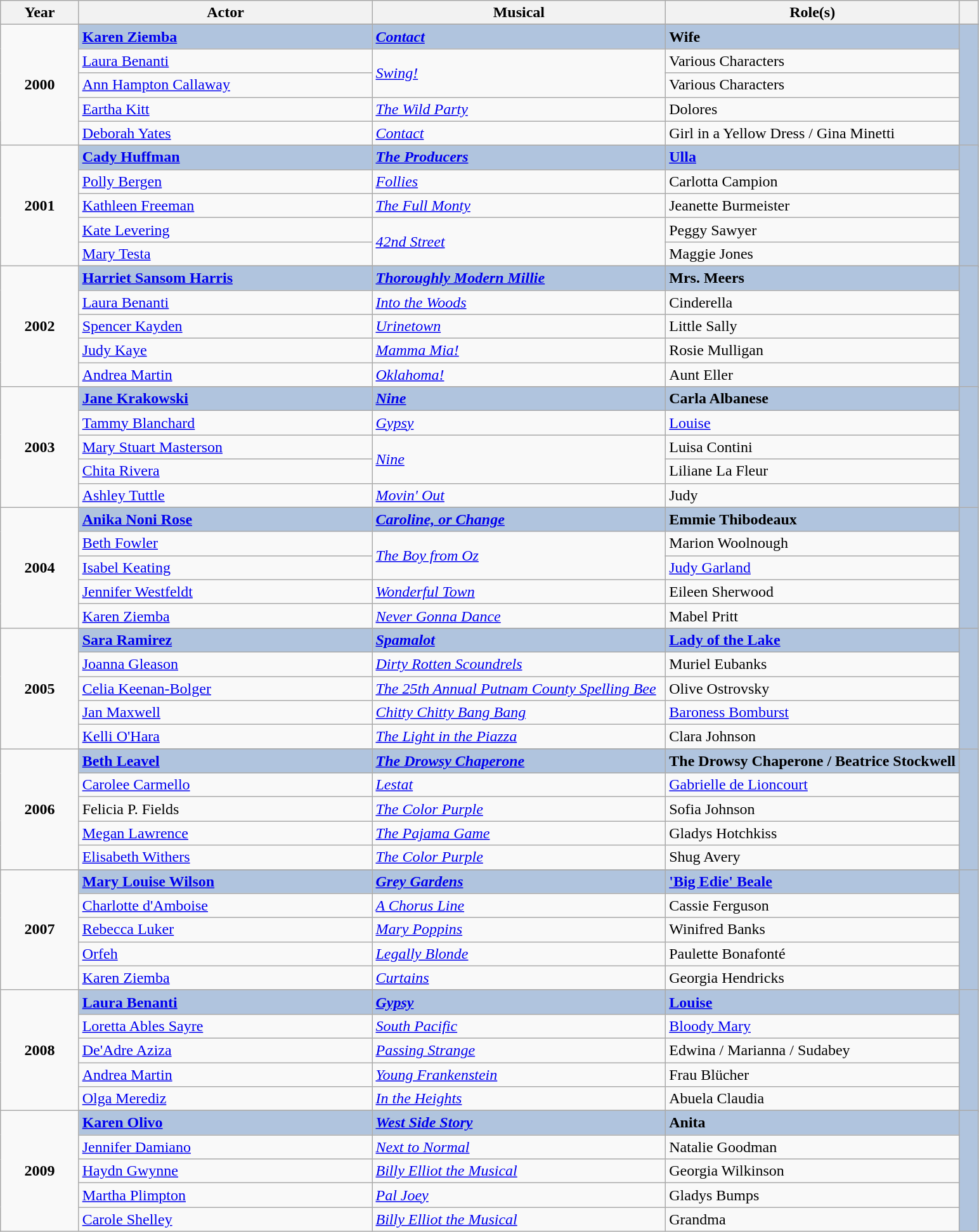<table class="wikitable sortable">
<tr>
<th scope="col" style="width:8%;">Year</th>
<th scope="col" style="width:30%;">Actor</th>
<th scope="col" style="width:30%;">Musical</th>
<th scope="col" style="width:30%;">Role(s)</th>
<th scope="col" style="width:2%;" class="unsortable"></th>
</tr>
<tr>
<td rowspan="6" align="center"><strong>2000</strong> <br> </td>
</tr>
<tr style="background:#B0C4DE">
<td><strong><a href='#'>Karen Ziemba</a></strong></td>
<td><strong><em><a href='#'>Contact</a></em></strong></td>
<td><strong>Wife</strong></td>
<td rowspan="6" align="center"></td>
</tr>
<tr>
<td><a href='#'>Laura Benanti</a></td>
<td rowspan="2"><em><a href='#'>Swing!</a></em></td>
<td>Various Characters</td>
</tr>
<tr>
<td><a href='#'>Ann Hampton Callaway</a></td>
<td>Various Characters</td>
</tr>
<tr>
<td><a href='#'>Eartha Kitt</a></td>
<td><em><a href='#'>The Wild Party</a></em></td>
<td>Dolores</td>
</tr>
<tr>
<td><a href='#'>Deborah Yates</a></td>
<td><em><a href='#'>Contact</a></em></td>
<td>Girl in a Yellow Dress / Gina Minetti</td>
</tr>
<tr>
<td rowspan="6" align="center"><strong>2001</strong> <br> </td>
</tr>
<tr style="background:#B0C4DE">
<td><strong><a href='#'>Cady Huffman</a></strong></td>
<td><strong><em><a href='#'>The Producers</a></em></strong></td>
<td><strong><a href='#'>Ulla</a></strong></td>
<td rowspan="6" align="center"></td>
</tr>
<tr>
<td><a href='#'>Polly Bergen</a></td>
<td><em><a href='#'>Follies</a></em></td>
<td>Carlotta Campion</td>
</tr>
<tr>
<td><a href='#'>Kathleen Freeman</a></td>
<td><em><a href='#'>The Full Monty</a></em></td>
<td>Jeanette Burmeister</td>
</tr>
<tr>
<td><a href='#'>Kate Levering</a></td>
<td rowspan="2"><em><a href='#'>42nd Street</a></em></td>
<td>Peggy Sawyer</td>
</tr>
<tr>
<td><a href='#'>Mary Testa</a></td>
<td>Maggie Jones</td>
</tr>
<tr>
<td rowspan="6" align="center"><strong>2002</strong> <br> </td>
</tr>
<tr style="background:#B0C4DE">
<td><strong><a href='#'>Harriet Sansom Harris</a></strong></td>
<td><strong><em><a href='#'>Thoroughly Modern Millie</a></em></strong></td>
<td><strong>Mrs. Meers</strong></td>
<td rowspan="6" align="center"></td>
</tr>
<tr>
<td><a href='#'>Laura Benanti</a></td>
<td><em><a href='#'>Into the Woods</a></em></td>
<td>Cinderella</td>
</tr>
<tr>
<td><a href='#'>Spencer Kayden</a></td>
<td><em><a href='#'>Urinetown</a></em></td>
<td>Little Sally</td>
</tr>
<tr>
<td><a href='#'>Judy Kaye</a></td>
<td><em><a href='#'>Mamma Mia!</a></em></td>
<td>Rosie Mulligan</td>
</tr>
<tr>
<td><a href='#'>Andrea Martin</a></td>
<td><em><a href='#'>Oklahoma!</a></em></td>
<td>Aunt Eller</td>
</tr>
<tr>
<td rowspan="6" align="center"><strong>2003</strong> <br> </td>
</tr>
<tr style="background:#B0C4DE">
<td><strong><a href='#'>Jane Krakowski</a></strong></td>
<td><strong><em><a href='#'>Nine</a></em></strong></td>
<td><strong>Carla Albanese</strong></td>
<td rowspan="6" align="center"></td>
</tr>
<tr>
<td><a href='#'>Tammy Blanchard</a></td>
<td><em><a href='#'>Gypsy</a></em></td>
<td><a href='#'>Louise</a></td>
</tr>
<tr>
<td><a href='#'>Mary Stuart Masterson</a></td>
<td rowspan="2"><em><a href='#'>Nine</a></em></td>
<td>Luisa Contini</td>
</tr>
<tr>
<td><a href='#'>Chita Rivera</a></td>
<td>Liliane La Fleur</td>
</tr>
<tr>
<td><a href='#'>Ashley Tuttle</a></td>
<td><em><a href='#'>Movin' Out</a></em></td>
<td>Judy</td>
</tr>
<tr>
<td rowspan="6" align="center"><strong>2004</strong> <br> </td>
</tr>
<tr style="background:#B0C4DE">
<td><strong><a href='#'>Anika Noni Rose</a></strong></td>
<td><strong><em><a href='#'>Caroline, or Change</a></em></strong></td>
<td><strong>Emmie Thibodeaux</strong></td>
<td rowspan="6" align="center"></td>
</tr>
<tr>
<td><a href='#'>Beth Fowler</a></td>
<td rowspan="2"><em><a href='#'>The Boy from Oz</a></em></td>
<td>Marion Woolnough</td>
</tr>
<tr>
<td><a href='#'>Isabel Keating</a></td>
<td><a href='#'>Judy Garland</a></td>
</tr>
<tr>
<td><a href='#'>Jennifer Westfeldt</a></td>
<td><em><a href='#'>Wonderful Town</a></em></td>
<td>Eileen Sherwood</td>
</tr>
<tr>
<td><a href='#'>Karen Ziemba</a></td>
<td><em><a href='#'>Never Gonna Dance</a></em></td>
<td>Mabel Pritt</td>
</tr>
<tr>
<td rowspan="6" align="center"><strong>2005</strong> <br> </td>
</tr>
<tr style="background:#B0C4DE">
<td><strong><a href='#'>Sara Ramirez</a></strong></td>
<td><strong><em><a href='#'>Spamalot</a></em></strong></td>
<td><strong><a href='#'>Lady of the Lake</a></strong></td>
<td rowspan="6" align="center"></td>
</tr>
<tr>
<td><a href='#'>Joanna Gleason</a></td>
<td><em><a href='#'>Dirty Rotten Scoundrels</a></em></td>
<td>Muriel Eubanks</td>
</tr>
<tr>
<td><a href='#'>Celia Keenan-Bolger</a></td>
<td><em><a href='#'>The 25th Annual Putnam County Spelling Bee</a></em></td>
<td>Olive Ostrovsky</td>
</tr>
<tr>
<td><a href='#'>Jan Maxwell</a></td>
<td><em><a href='#'>Chitty Chitty Bang Bang</a></em></td>
<td><a href='#'>Baroness Bomburst</a></td>
</tr>
<tr>
<td><a href='#'>Kelli O'Hara</a></td>
<td><em><a href='#'>The Light in the Piazza</a></em></td>
<td>Clara Johnson</td>
</tr>
<tr>
<td rowspan="6" align="center"><strong>2006</strong> <br> </td>
</tr>
<tr style="background:#B0C4DE">
<td><strong><a href='#'>Beth Leavel</a></strong></td>
<td><strong><em><a href='#'>The Drowsy Chaperone</a></em></strong></td>
<td><strong>The Drowsy Chaperone / Beatrice Stockwell</strong></td>
<td rowspan="6" align="center"></td>
</tr>
<tr>
<td><a href='#'>Carolee Carmello</a></td>
<td><em><a href='#'>Lestat</a></em></td>
<td><a href='#'>Gabrielle de Lioncourt</a></td>
</tr>
<tr>
<td>Felicia P. Fields</td>
<td><em><a href='#'>The Color Purple</a></em></td>
<td>Sofia Johnson</td>
</tr>
<tr>
<td><a href='#'>Megan Lawrence</a></td>
<td><em><a href='#'>The Pajama Game</a></em></td>
<td>Gladys Hotchkiss</td>
</tr>
<tr>
<td><a href='#'>Elisabeth Withers</a></td>
<td><em><a href='#'>The Color Purple</a></em></td>
<td>Shug Avery</td>
</tr>
<tr>
<td rowspan="6" align="center"><strong>2007</strong> <br> </td>
</tr>
<tr style="background:#B0C4DE">
<td><strong><a href='#'>Mary Louise Wilson</a></strong></td>
<td><strong><em><a href='#'>Grey Gardens</a></em></strong></td>
<td><strong><a href='#'>'Big Edie' Beale</a></strong></td>
<td rowspan="6" align="center"></td>
</tr>
<tr>
<td><a href='#'>Charlotte d'Amboise</a></td>
<td><em><a href='#'>A Chorus Line</a></em></td>
<td>Cassie Ferguson</td>
</tr>
<tr>
<td><a href='#'>Rebecca Luker</a></td>
<td><em><a href='#'>Mary Poppins</a></em></td>
<td>Winifred Banks</td>
</tr>
<tr>
<td><a href='#'>Orfeh</a></td>
<td><em><a href='#'>Legally Blonde</a></em></td>
<td>Paulette Bonafonté</td>
</tr>
<tr>
<td><a href='#'>Karen Ziemba</a></td>
<td><em><a href='#'>Curtains</a></em></td>
<td>Georgia Hendricks</td>
</tr>
<tr>
<td rowspan="6" align="center"><strong>2008</strong> <br> </td>
</tr>
<tr style="background:#B0C4DE">
<td><strong><a href='#'>Laura Benanti</a></strong></td>
<td><strong><em><a href='#'>Gypsy</a></em></strong></td>
<td><strong><a href='#'>Louise</a></strong></td>
<td rowspan="6" align="center"></td>
</tr>
<tr>
<td><a href='#'>Loretta Ables Sayre</a></td>
<td><em><a href='#'>South Pacific</a></em></td>
<td><a href='#'>Bloody Mary</a></td>
</tr>
<tr>
<td><a href='#'>De'Adre Aziza</a></td>
<td><em><a href='#'>Passing Strange</a></em></td>
<td>Edwina / Marianna / Sudabey</td>
</tr>
<tr>
<td><a href='#'>Andrea Martin</a></td>
<td><em><a href='#'>Young Frankenstein</a></em></td>
<td>Frau Blücher</td>
</tr>
<tr>
<td><a href='#'>Olga Merediz</a></td>
<td><em><a href='#'>In the Heights</a></em></td>
<td>Abuela Claudia</td>
</tr>
<tr>
<td rowspan="6" align="center"><strong>2009</strong> <br> </td>
</tr>
<tr style="background:#B0C4DE">
<td><strong><a href='#'>Karen Olivo</a></strong></td>
<td><strong><em><a href='#'>West Side Story</a></em></strong></td>
<td><strong>Anita</strong></td>
<td rowspan="6" align="center"></td>
</tr>
<tr>
<td><a href='#'>Jennifer Damiano</a></td>
<td><em><a href='#'>Next to Normal</a></em></td>
<td>Natalie Goodman</td>
</tr>
<tr>
<td><a href='#'>Haydn Gwynne</a></td>
<td><em><a href='#'>Billy Elliot the Musical</a></em></td>
<td>Georgia Wilkinson</td>
</tr>
<tr>
<td><a href='#'>Martha Plimpton</a></td>
<td><em><a href='#'>Pal Joey</a></em></td>
<td>Gladys Bumps</td>
</tr>
<tr>
<td><a href='#'>Carole Shelley</a></td>
<td><em><a href='#'>Billy Elliot the Musical</a></em></td>
<td>Grandma</td>
</tr>
</table>
